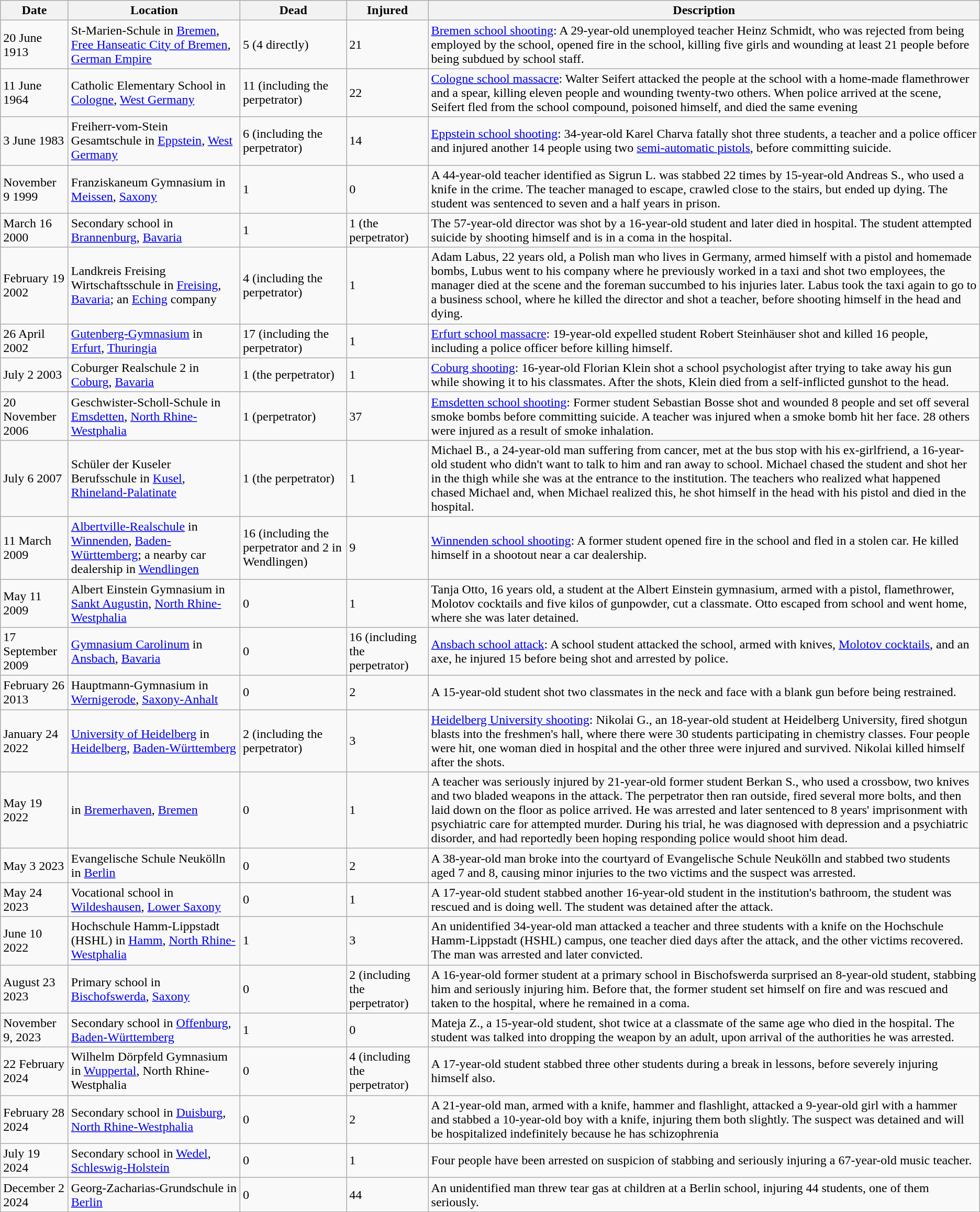<table class="wikitable sortable">
<tr>
<th>Date</th>
<th>Location</th>
<th>Dead</th>
<th>Injured</th>
<th>Description</th>
</tr>
<tr>
<td>20 June 1913</td>
<td>St-Marien-Schule in <a href='#'>Bremen</a>, <a href='#'>Free Hanseatic City of Bremen</a>, <a href='#'>German Empire</a></td>
<td>5 (4 directly)</td>
<td>21</td>
<td><a href='#'>Bremen school shooting</a>: A 29-year-old unemployed teacher Heinz Schmidt, who was rejected from being employed by the school, opened fire in the school, killing five girls and wounding at least 21 people before being subdued by school staff.</td>
</tr>
<tr>
<td>11 June 1964</td>
<td>Catholic Elementary School in <a href='#'>Cologne</a>, <a href='#'>West Germany</a></td>
<td>11 (including the perpetrator)</td>
<td>22</td>
<td><a href='#'>Cologne school massacre</a>: Walter Seifert attacked the people at the school with a home-made flamethrower and a spear, killing eleven people and wounding twenty-two others. When police arrived at the scene, Seifert fled from the school compound, poisoned himself, and died the same evening</td>
</tr>
<tr>
<td>3 June 1983</td>
<td>Freiherr-vom-Stein Gesamtschule in <a href='#'>Eppstein</a>, <a href='#'>West Germany</a></td>
<td>6 (including the perpetrator)</td>
<td>14</td>
<td><a href='#'>Eppstein school shooting</a>: 34-year-old Karel Charva fatally shot three students, a teacher and a police officer and injured another 14 people using two <a href='#'>semi-automatic pistols</a>, before committing suicide.</td>
</tr>
<tr>
<td>November 9 1999</td>
<td>Franziskaneum Gymnasium in <a href='#'>Meissen</a>, <a href='#'>Saxony</a></td>
<td>1</td>
<td>0</td>
<td>A 44-year-old teacher identified as Sigrun L. was stabbed 22 times by 15-year-old Andreas S., who used a knife in the crime. The teacher managed to escape, crawled close to the stairs, but ended up dying. The student was sentenced to seven and a half years in prison.</td>
</tr>
<tr>
<td>March 16 2000</td>
<td>Secondary school in <a href='#'>Brannenburg</a>, <a href='#'>Bavaria</a></td>
<td>1</td>
<td>1 (the perpetrator)</td>
<td>The 57-year-old director was shot by a 16-year-old student and later died in hospital. The student attempted suicide by shooting himself and is in a coma in the hospital.</td>
</tr>
<tr>
<td>February 19 2002</td>
<td>Landkreis Freising Wirtschaftsschule in <a href='#'>Freising</a>, <a href='#'>Bavaria</a>; an <a href='#'>Eching</a> company</td>
<td>4 (including the perpetrator)</td>
<td>1</td>
<td>Adam Labus, 22 years old, a Polish man who lives in Germany, armed himself with a pistol and homemade bombs, Lubus went to his company where he previously worked in a taxi and shot two employees, the manager died at the scene and the foreman succumbed to his injuries later. Labus took the taxi again to go to a business school, where he killed the director and shot a teacher, before shooting himself in the head and dying.</td>
</tr>
<tr>
<td>26 April 2002</td>
<td><a href='#'>Gutenberg-Gymnasium</a> in <a href='#'>Erfurt</a>, <a href='#'>Thuringia</a></td>
<td>17 (including the perpetrator)</td>
<td>1</td>
<td><a href='#'>Erfurt school massacre</a>: 19-year-old expelled student Robert Steinhäuser shot and killed 16 people, including a police officer before killing himself.</td>
</tr>
<tr>
<td>July 2 2003</td>
<td>Coburger Realschule 2 in <a href='#'>Coburg</a>, <a href='#'>Bavaria</a></td>
<td>1 (the perpetrator)</td>
<td>1</td>
<td><a href='#'>Coburg shooting</a>: 16-year-old Florian Klein shot a school psychologist after trying to take away his gun while showing it to his classmates. After the shots, Klein died from a self-inflicted gunshot to the head.</td>
</tr>
<tr>
<td>20 November 2006</td>
<td>Geschwister-Scholl-Schule in <a href='#'>Emsdetten</a>, <a href='#'>North Rhine-Westphalia</a></td>
<td>1 (perpetrator)</td>
<td>37</td>
<td><a href='#'>Emsdetten school shooting</a>: Former student Sebastian Bosse shot and wounded 8 people and set off several smoke bombs before committing suicide. A teacher was injured when a smoke bomb hit her face. 28 others were injured as a result of smoke inhalation.</td>
</tr>
<tr>
<td>July 6 2007</td>
<td>Schüler der Kuseler Berufsschule in <a href='#'>Kusel</a>, <a href='#'>Rhineland-Palatinate</a></td>
<td>1 (the perpetrator)</td>
<td>1</td>
<td>Michael B., a 24-year-old man suffering from cancer, met at the bus stop with his ex-girlfriend, a 16-year-old student who didn't want to talk to him and ran away to school. Michael chased the student and shot her in the thigh while she was at the entrance to the institution. The teachers who realized what happened chased Michael and, when Michael realized this, he shot himself in the head with his pistol and died in the hospital.</td>
</tr>
<tr>
<td>11 March 2009</td>
<td><a href='#'>Albertville-Realschule</a> in <a href='#'>Winnenden</a>, <a href='#'>Baden-Württemberg</a>; a nearby car dealership in <a href='#'>Wendlingen</a></td>
<td>16 (including the perpetrator and 2 in Wendlingen)</td>
<td>9</td>
<td><a href='#'>Winnenden school shooting</a>: A former student opened fire in the school and fled in a stolen car. He killed himself in a shootout near a car dealership.</td>
</tr>
<tr>
<td>May 11 2009</td>
<td>Albert Einstein Gymnasium in <a href='#'>Sankt Augustin</a>, <a href='#'>North Rhine-Westphalia</a></td>
<td>0</td>
<td>1</td>
<td>Tanja Otto, 16 years old, a student at the Albert Einstein gymnasium, armed with a pistol, flamethrower, Molotov cocktails and five kilos of gunpowder, cut a classmate. Otto escaped from school and went home, where she was later detained.</td>
</tr>
<tr>
<td>17 September 2009</td>
<td><a href='#'>Gymnasium Carolinum</a> in <a href='#'>Ansbach</a>, <a href='#'>Bavaria</a></td>
<td>0</td>
<td>16 (including the perpetrator)</td>
<td><a href='#'>Ansbach school attack</a>: A school student attacked the school, armed with knives, <a href='#'>Molotov cocktails</a>, and an axe, he injured 15 before being shot and arrested by police.</td>
</tr>
<tr>
<td>February 26 2013</td>
<td>Hauptmann-Gymnasium in <a href='#'>Wernigerode</a>, <a href='#'>Saxony-Anhalt</a></td>
<td>0</td>
<td>2</td>
<td>A 15-year-old student shot two classmates in the neck and face with a blank gun before being restrained.</td>
</tr>
<tr>
<td>January 24 2022</td>
<td><a href='#'>University of Heidelberg</a> in <a href='#'>Heidelberg</a>, <a href='#'>Baden-Württemberg</a></td>
<td>2 (including the perpetrator)</td>
<td>3</td>
<td><a href='#'>Heidelberg University shooting</a>: Nikolai G., an 18-year-old student at Heidelberg University, fired shotgun blasts into the freshmen's hall, where there were 30 students participating in chemistry classes. Four people were hit, one woman died in hospital and the other three were injured and survived. Nikolai killed himself after the shots.</td>
</tr>
<tr>
<td>May 19 2022</td>
<td> in <a href='#'>Bremerhaven</a>, <a href='#'>Bremen</a></td>
<td>0</td>
<td>1</td>
<td>A teacher was seriously injured by 21-year-old former student Berkan S., who used a crossbow, two knives and two bladed weapons in the attack. The perpetrator then ran outside, fired several more bolts, and then laid down on the floor as police arrived. He was arrested and later sentenced to 8 years' imprisonment with psychiatric care for attempted murder. During his trial, he was diagnosed with depression and a psychiatric disorder, and had reportedly been hoping responding police would shoot him dead.</td>
</tr>
<tr>
<td>May 3 2023</td>
<td>Evangelische Schule Neukölln in <a href='#'>Berlin</a></td>
<td>0</td>
<td>2</td>
<td>A 38-year-old man broke into the courtyard of Evangelische Schule Neukölln and stabbed two students aged 7 and 8, causing minor injuries to the two victims and the suspect was arrested.</td>
</tr>
<tr>
<td>May 24 2023</td>
<td>Vocational school in <a href='#'>Wildeshausen</a>, <a href='#'>Lower Saxony</a></td>
<td>0</td>
<td>1</td>
<td>A 17-year-old student stabbed another 16-year-old student in the institution's bathroom, the student was rescued and is doing well. The student was detained after the attack.</td>
</tr>
<tr>
<td>June 10 2022</td>
<td>Hochschule Hamm-Lippstadt (HSHL) in <a href='#'>Hamm</a>, <a href='#'>North Rhine-Westphalia</a></td>
<td>1</td>
<td>3</td>
<td>An unidentified 34-year-old man attacked a teacher and three students with a knife on the Hochschule Hamm-Lippstadt (HSHL) campus, one teacher died days after the attack, and the other victims recovered. The man was arrested and later convicted.</td>
</tr>
<tr>
<td>August 23 2023</td>
<td>Primary school in <a href='#'>Bischofswerda</a>, <a href='#'>Saxony</a></td>
<td>0</td>
<td>2 (including the perpetrator)</td>
<td>A 16-year-old former student at a primary school in Bischofswerda surprised an 8-year-old student, stabbing him and seriously injuring him. Before that, the former student set himself on fire and was rescued and taken to the hospital, where he remained in a coma.</td>
</tr>
<tr>
<td>November 9, 2023</td>
<td>Secondary school in <a href='#'>Offenburg</a>, <a href='#'>Baden-Württemberg</a></td>
<td>1</td>
<td>0</td>
<td>Mateja Z., a 15-year-old student, shot twice at a classmate of the same age who died in the hospital. The student was talked into dropping the weapon by an adult, upon arrival of the authorities he was arrested.</td>
</tr>
<tr>
<td>22 February 2024</td>
<td>Wilhelm Dörpfeld Gymnasium in <a href='#'>Wuppertal</a>, North Rhine-Westphalia</td>
<td>0</td>
<td>4 (including the perpetrator)</td>
<td>A 17-year-old student stabbed three other students during a break in lessons, before severely injuring himself also.</td>
</tr>
<tr>
<td>February 28 2024</td>
<td>Secondary school in <a href='#'>Duisburg</a>, <a href='#'>North Rhine-Westphalia</a></td>
<td>0</td>
<td>2</td>
<td>A 21-year-old man, armed with a knife, hammer and flashlight, attacked a 9-year-old girl with a hammer and stabbed a 10-year-old boy with a knife, injuring them both slightly. The suspect was detained and will be hospitalized indefinitely because he has schizophrenia</td>
</tr>
<tr>
<td>July 19 2024</td>
<td>Secondary school in <a href='#'>Wedel</a>, <a href='#'>Schleswig-Holstein</a></td>
<td>0</td>
<td>1</td>
<td>Four people have been arrested on suspicion of stabbing and seriously injuring a 67-year-old music teacher.</td>
</tr>
<tr>
<td>December 2 2024</td>
<td>Georg-Zacharias-Grundschule in <a href='#'>Berlin</a></td>
<td>0</td>
<td>44</td>
<td>An unidentified man threw tear gas at children at a Berlin school, injuring 44 students, one of them seriously.</td>
</tr>
</table>
